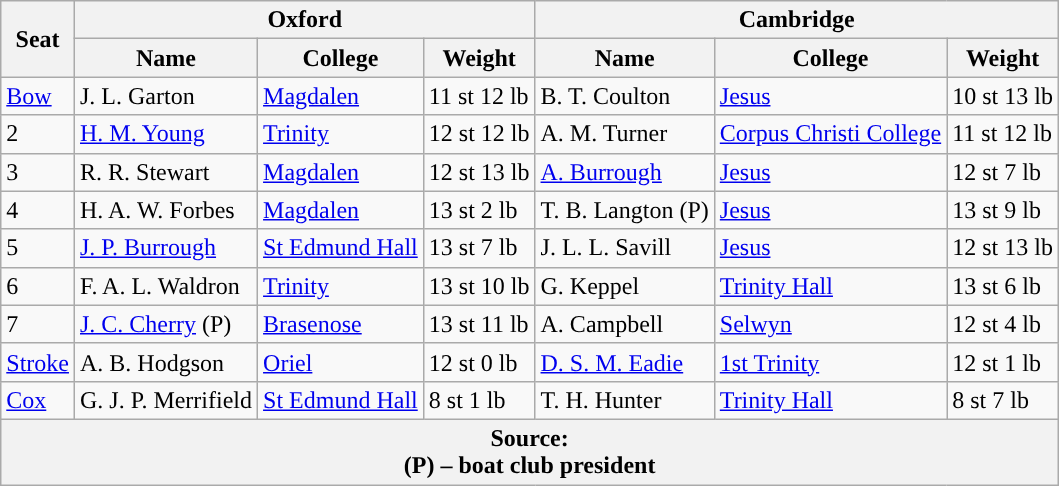<table class="wikitable">
<tr>
<th rowspan="2" scope="col">Seat</th>
<th colspan="3" scope="col">Oxford <br> </th>
<th colspan="3" scope="col">Cambridge <br> </th>
</tr>
<tr>
<th>Name</th>
<th>College</th>
<th>Weight</th>
<th>Name</th>
<th>College</th>
<th>Weight</th>
</tr>
<tr>
<td><a href='#'>Bow</a></td>
<td>J. L. Garton</td>
<td><a href='#'>Magdalen</a></td>
<td>11 st 12 lb</td>
<td>B. T. Coulton</td>
<td><a href='#'>Jesus</a></td>
<td>10 st 13 lb</td>
</tr>
<tr>
<td>2</td>
<td><a href='#'>H. M. Young</a></td>
<td><a href='#'>Trinity</a></td>
<td>12 st 12 lb</td>
<td>A. M. Turner</td>
<td><a href='#'>Corpus Christi College</a></td>
<td>11 st 12 lb</td>
</tr>
<tr>
<td>3</td>
<td>R. R. Stewart</td>
<td><a href='#'>Magdalen</a></td>
<td>12 st 13 lb</td>
<td><a href='#'>A. Burrough</a></td>
<td><a href='#'>Jesus</a></td>
<td>12 st 7 lb</td>
</tr>
<tr>
<td>4</td>
<td>H. A. W. Forbes</td>
<td><a href='#'>Magdalen</a></td>
<td>13 st 2 lb</td>
<td>T. B. Langton (P)</td>
<td><a href='#'>Jesus</a></td>
<td>13 st 9 lb</td>
</tr>
<tr>
<td>5</td>
<td><a href='#'>J. P. Burrough</a></td>
<td><a href='#'>St Edmund Hall</a></td>
<td>13 st 7 lb</td>
<td>J. L. L. Savill</td>
<td><a href='#'>Jesus</a></td>
<td>12 st 13 lb</td>
</tr>
<tr>
<td>6</td>
<td>F. A. L. Waldron</td>
<td><a href='#'>Trinity</a></td>
<td>13 st 10 lb</td>
<td>G. Keppel</td>
<td><a href='#'>Trinity Hall</a></td>
<td>13 st 6 lb</td>
</tr>
<tr>
<td>7</td>
<td><a href='#'>J. C. Cherry</a> (P)</td>
<td><a href='#'>Brasenose</a></td>
<td>13 st 11 lb</td>
<td>A. Campbell</td>
<td><a href='#'>Selwyn</a></td>
<td>12 st 4 lb</td>
</tr>
<tr>
<td><a href='#'>Stroke</a></td>
<td>A. B. Hodgson</td>
<td><a href='#'>Oriel</a></td>
<td>12 st 0 lb</td>
<td><a href='#'>D. S. M. Eadie</a></td>
<td><a href='#'>1st Trinity</a></td>
<td>12 st 1 lb</td>
</tr>
<tr>
<td><a href='#'>Cox</a></td>
<td>G. J. P. Merrifield</td>
<td><a href='#'>St Edmund Hall</a></td>
<td>8 st 1 lb</td>
<td>T. H. Hunter</td>
<td><a href='#'>Trinity Hall</a></td>
<td>8 st 7 lb</td>
</tr>
<tr>
<th colspan="7">Source:<br>(P) – boat club president</th>
</tr>
</table>
